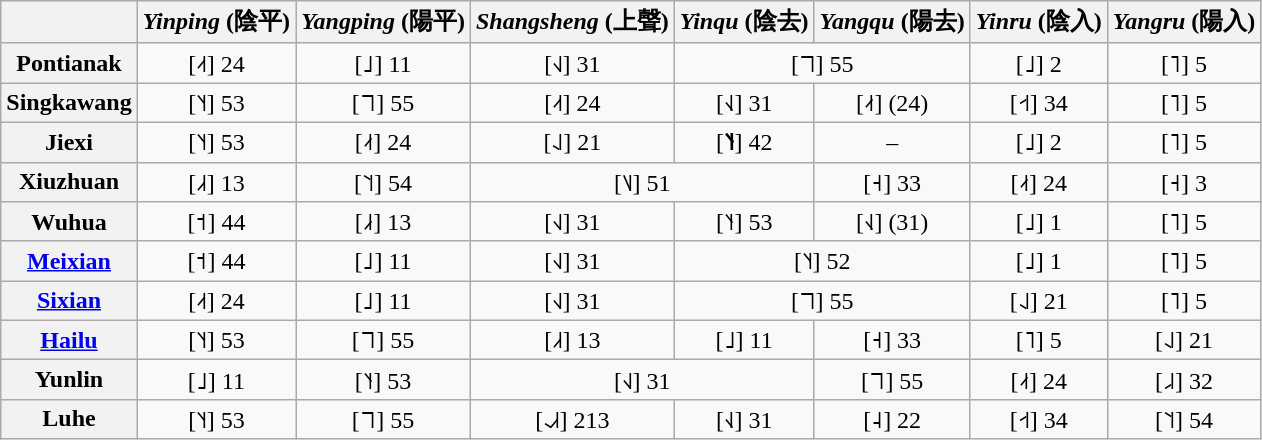<table class="wikitable">
<tr>
<th></th>
<th><em>Yinping</em> (<strong>陰平)</strong></th>
<th><em>Yangping</em> (陽平)</th>
<th><em>Shangsheng</em> (<strong>上聲)</strong></th>
<th><em>Yinqu</em> (陰去)</th>
<th><em>Yangqu</em> (陽去)</th>
<th><em>Yinru</em> (陰入)</th>
<th><em>Yangru</em> (陽入)</th>
</tr>
<tr align="center">
<th>Pontianak</th>
<td>[˨˦] 24</td>
<td>[˩] 11</td>
<td>[˧˩] 31</td>
<td colspan="2">[˥˥] 55</td>
<td>[˩] 2</td>
<td>[˥] 5</td>
</tr>
<tr align="center">
<th>Singkawang</th>
<td>[˥˧] 53</td>
<td>[˥˥] 55</td>
<td>[˨˦] 24</td>
<td>[˧˩] 31</td>
<td>[˨˦] (24)</td>
<td>[˧˦] 34</td>
<td>[˥] 5</td>
</tr>
<tr align="center">
<th>Jiexi</th>
<td>[˥˧] 53</td>
<td>[˨˦] 24</td>
<td>[˨˩] 21</td>
<td>[<strong>˥˧</strong>] 42</td>
<td>–</td>
<td>[˩] 2</td>
<td>[˥] 5</td>
</tr>
<tr align="center">
<th>Xiuzhuan</th>
<td>[˩˧] 13</td>
<td>[˥˦] 54</td>
<td colspan="2">[˥˩] 51</td>
<td>[˧] 33</td>
<td>[˨˦] 24</td>
<td>[˧] 3</td>
</tr>
<tr align="center">
<th>Wuhua</th>
<td>[˦] 44</td>
<td>[˩˧] 13</td>
<td>[˧˩] 31</td>
<td>[˥˧] 53</td>
<td>[˧˩] (31)</td>
<td>[˩] 1</td>
<td>[˥] 5</td>
</tr>
<tr align="center">
<th><a href='#'>Meixian</a></th>
<td>[˦] 44</td>
<td>[˩] 11</td>
<td>[˧˩] 31</td>
<td colspan="2">[˥˧] 52</td>
<td>[˩] 1</td>
<td>[˥] 5</td>
</tr>
<tr align="center">
<th><a href='#'>Sixian</a></th>
<td>[˨˦] 24</td>
<td>[˩] 11</td>
<td>[˧˩] 31</td>
<td colspan="2">[˥˥] 55</td>
<td>[˨˩] 21</td>
<td>[˥] 5</td>
</tr>
<tr align="center">
<th><a href='#'>Hailu</a></th>
<td>[˥˧] 53</td>
<td>[˥˥] 55</td>
<td>[˩˧] 13</td>
<td>[˩] 11</td>
<td>[˧] 33</td>
<td>[˥] 5</td>
<td>[˨˩] 21</td>
</tr>
<tr align="center">
<th>Yunlin</th>
<td>[˩] 11</td>
<td>[˥˧] 53</td>
<td colspan="2">[˧˩] 31</td>
<td>[˥˥] 55</td>
<td>[˨˦] 24</td>
<td>[˩˨] 32</td>
</tr>
<tr align="center">
<th>Luhe</th>
<td>[˥˧] 53</td>
<td>[˥˥] 55</td>
<td>[˨˩˧] 213</td>
<td>[˧˩] 31</td>
<td>[˨] 22</td>
<td>[˧˦] 34</td>
<td>[˥˦] 54</td>
</tr>
</table>
